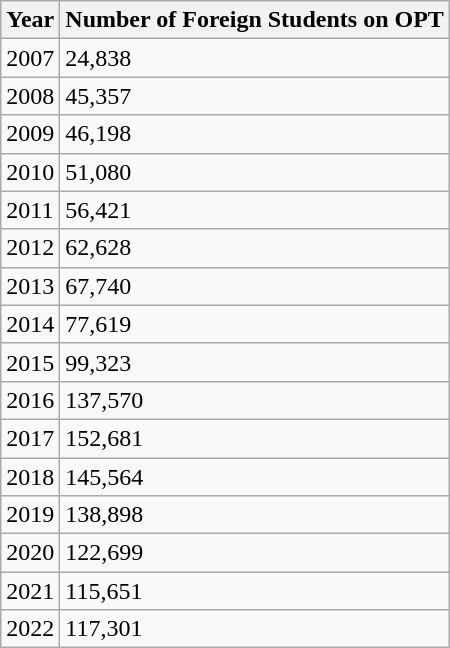<table class="wikitable">
<tr>
<th>Year</th>
<th>Number of Foreign Students on OPT</th>
</tr>
<tr>
<td>2007</td>
<td>24,838</td>
</tr>
<tr>
<td>2008</td>
<td>45,357</td>
</tr>
<tr>
<td>2009</td>
<td>46,198</td>
</tr>
<tr>
<td>2010</td>
<td>51,080</td>
</tr>
<tr>
<td>2011</td>
<td>56,421</td>
</tr>
<tr>
<td>2012</td>
<td>62,628</td>
</tr>
<tr>
<td>2013</td>
<td>67,740</td>
</tr>
<tr>
<td>2014</td>
<td>77,619</td>
</tr>
<tr>
<td>2015</td>
<td>99,323</td>
</tr>
<tr>
<td>2016</td>
<td>137,570</td>
</tr>
<tr>
<td>2017</td>
<td>152,681</td>
</tr>
<tr>
<td>2018</td>
<td>145,564</td>
</tr>
<tr>
<td>2019</td>
<td>138,898</td>
</tr>
<tr>
<td>2020</td>
<td>122,699</td>
</tr>
<tr>
<td>2021</td>
<td>115,651</td>
</tr>
<tr>
<td>2022</td>
<td>117,301</td>
</tr>
</table>
